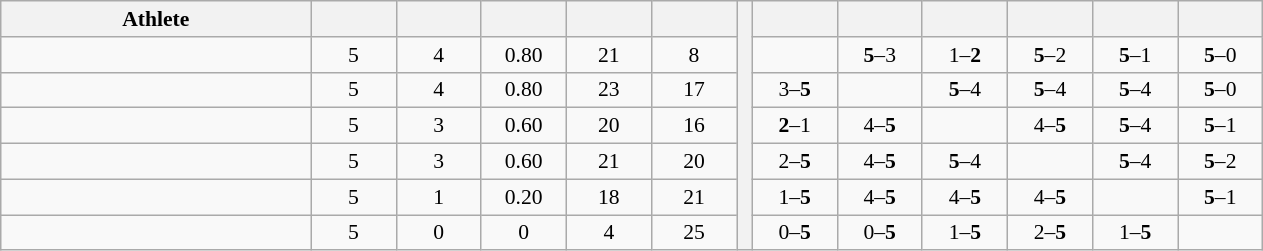<table class="wikitable" style="text-align:center; font-size:90%;">
<tr>
<th width=200>Athlete</th>
<th width=50></th>
<th width=50></th>
<th width=50></th>
<th width=50></th>
<th width=50></th>
<th rowspan=7> </th>
<th width=50></th>
<th width=50></th>
<th width=50></th>
<th width=50></th>
<th width=50></th>
<th width=50></th>
</tr>
<tr>
<td align=left></td>
<td>5</td>
<td>4</td>
<td>0.80</td>
<td>21</td>
<td>8</td>
<td></td>
<td><strong>5</strong>–3</td>
<td>1–<strong>2</strong></td>
<td><strong>5</strong>–2</td>
<td><strong>5</strong>–1</td>
<td><strong>5</strong>–0</td>
</tr>
<tr>
<td align=left></td>
<td>5</td>
<td>4</td>
<td>0.80</td>
<td>23</td>
<td>17</td>
<td>3–<strong>5</strong></td>
<td></td>
<td><strong>5</strong>–4</td>
<td><strong>5</strong>–4</td>
<td><strong>5</strong>–4</td>
<td><strong>5</strong>–0</td>
</tr>
<tr>
<td align=left></td>
<td>5</td>
<td>3</td>
<td>0.60</td>
<td>20</td>
<td>16</td>
<td><strong>2</strong>–1</td>
<td>4–<strong>5</strong></td>
<td></td>
<td>4–<strong>5</strong></td>
<td><strong>5</strong>–4</td>
<td><strong>5</strong>–1</td>
</tr>
<tr>
<td align=left></td>
<td>5</td>
<td>3</td>
<td>0.60</td>
<td>21</td>
<td>20</td>
<td>2–<strong>5</strong></td>
<td>4–<strong>5</strong></td>
<td><strong>5</strong>–4</td>
<td></td>
<td><strong>5</strong>–4</td>
<td><strong>5</strong>–2</td>
</tr>
<tr>
<td align=left></td>
<td>5</td>
<td>1</td>
<td>0.20</td>
<td>18</td>
<td>21</td>
<td>1–<strong>5</strong></td>
<td>4–<strong>5</strong></td>
<td>4–<strong>5</strong></td>
<td>4–<strong>5</strong></td>
<td></td>
<td><strong>5</strong>–1</td>
</tr>
<tr>
<td align=left></td>
<td>5</td>
<td>0</td>
<td>0</td>
<td>4</td>
<td>25</td>
<td>0–<strong>5</strong></td>
<td>0–<strong>5</strong></td>
<td>1–<strong>5</strong></td>
<td>2–<strong>5</strong></td>
<td>1–<strong>5</strong></td>
<td></td>
</tr>
</table>
